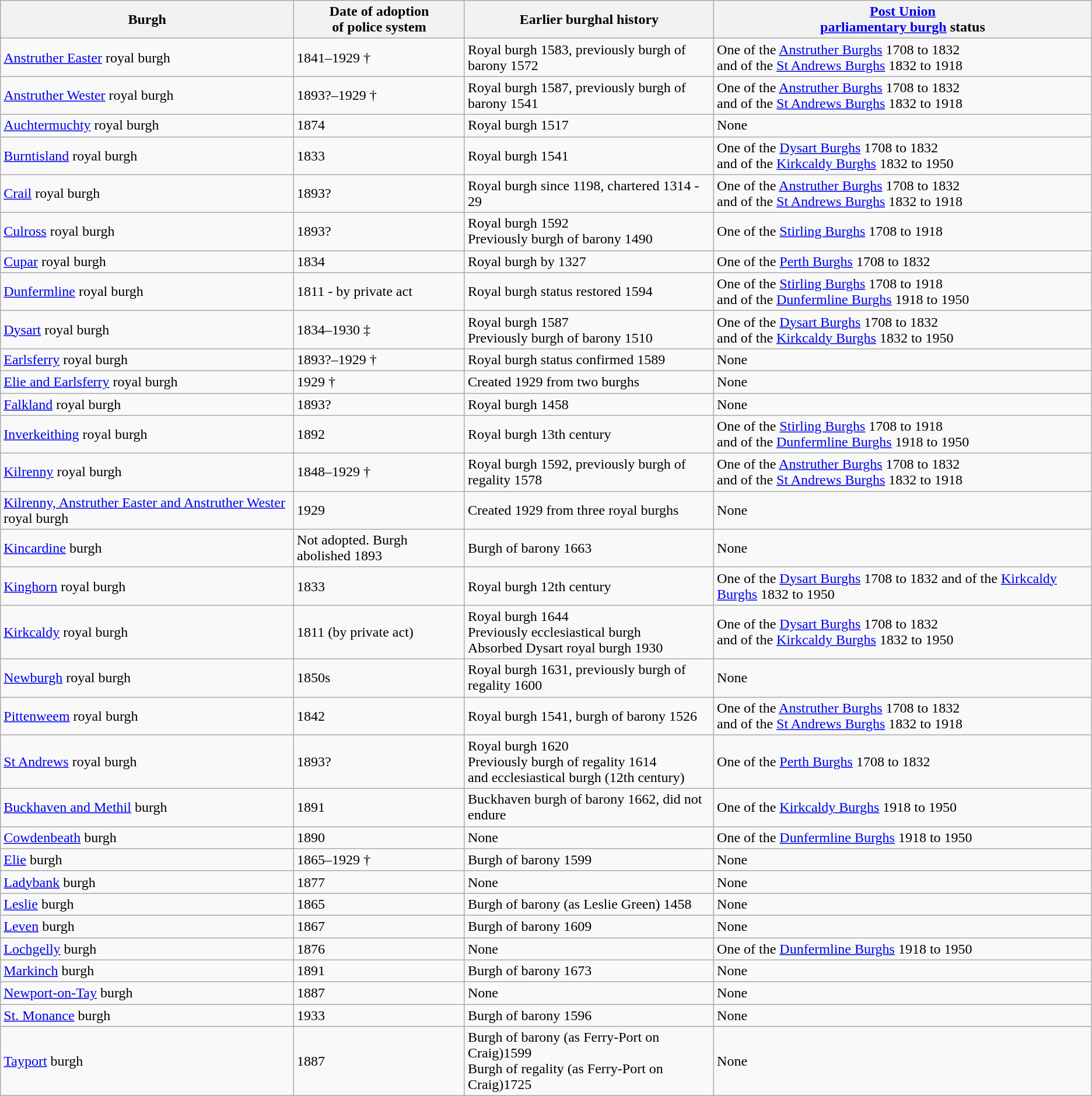<table class="wikitable">
<tr>
<th>Burgh</th>
<th>Date of adoption <br> of police system</th>
<th>Earlier burghal history</th>
<th><a href='#'>Post Union</a> <br> <a href='#'>parliamentary burgh</a> status</th>
</tr>
<tr>
<td><a href='#'>Anstruther Easter</a> royal burgh</td>
<td>1841–1929 †</td>
<td>Royal burgh 1583, previously burgh of barony 1572</td>
<td>One of the <a href='#'>Anstruther Burghs</a> 1708 to 1832  <br> and of the <a href='#'>St Andrews Burghs</a> 1832 to 1918</td>
</tr>
<tr>
<td><a href='#'>Anstruther Wester</a> royal burgh</td>
<td>1893?–1929 †</td>
<td>Royal burgh 1587, previously burgh of barony 1541</td>
<td>One of the <a href='#'>Anstruther Burghs</a> 1708 to 1832  <br> and of the <a href='#'>St Andrews Burghs</a> 1832 to 1918</td>
</tr>
<tr>
<td><a href='#'>Auchtermuchty</a> royal burgh</td>
<td>1874</td>
<td>Royal burgh 1517</td>
<td>None</td>
</tr>
<tr>
<td><a href='#'>Burntisland</a> royal burgh</td>
<td>1833</td>
<td>Royal burgh 1541</td>
<td>One of the <a href='#'>Dysart Burghs</a> 1708 to 1832 <br> and of the <a href='#'>Kirkcaldy Burghs</a> 1832 to 1950</td>
</tr>
<tr>
<td><a href='#'>Crail</a> royal burgh</td>
<td>1893?</td>
<td>Royal burgh since 1198, chartered 1314 - 29</td>
<td>One of the <a href='#'>Anstruther Burghs</a> 1708 to 1832  <br> and of the <a href='#'>St Andrews Burghs</a> 1832 to 1918</td>
</tr>
<tr>
<td><a href='#'>Culross</a> royal burgh</td>
<td>1893?</td>
<td>Royal burgh 1592 <br> Previously burgh of barony 1490</td>
<td>One of the <a href='#'>Stirling Burghs</a> 1708 to 1918</td>
</tr>
<tr>
<td><a href='#'>Cupar</a> royal burgh</td>
<td>1834</td>
<td>Royal burgh by 1327</td>
<td>One of the <a href='#'>Perth Burghs</a> 1708 to 1832</td>
</tr>
<tr>
<td><a href='#'>Dunfermline</a> royal burgh</td>
<td>1811 - by private act</td>
<td>Royal burgh status restored 1594</td>
<td>One of the <a href='#'>Stirling Burghs</a> 1708 to 1918 <br> and of the <a href='#'>Dunfermline Burghs</a> 1918 to 1950</td>
</tr>
<tr>
<td><a href='#'>Dysart</a> royal burgh</td>
<td>1834–1930 ‡</td>
<td>Royal burgh 1587 <br> Previously burgh of barony 1510</td>
<td>One of the <a href='#'>Dysart Burghs</a> 1708 to 1832 <br> and of the <a href='#'>Kirkcaldy Burghs</a> 1832 to 1950</td>
</tr>
<tr>
<td><a href='#'>Earlsferry</a> royal burgh</td>
<td>1893?–1929  †</td>
<td>Royal burgh status confirmed 1589</td>
<td>None</td>
</tr>
<tr>
<td><a href='#'>Elie and Earlsferry</a> royal burgh</td>
<td>1929  †</td>
<td>Created 1929 from two burghs</td>
<td>None</td>
</tr>
<tr>
<td><a href='#'>Falkland</a> royal burgh</td>
<td>1893?</td>
<td>Royal burgh 1458</td>
<td>None</td>
</tr>
<tr>
<td><a href='#'>Inverkeithing</a> royal burgh</td>
<td>1892</td>
<td>Royal burgh 13th century</td>
<td>One of the <a href='#'>Stirling Burghs</a> 1708 to 1918 <br> and of the <a href='#'>Dunfermline Burghs</a> 1918 to 1950</td>
</tr>
<tr>
<td><a href='#'>Kilrenny</a> royal burgh</td>
<td>1848–1929 †</td>
<td>Royal burgh 1592, previously burgh of regality 1578</td>
<td>One of the <a href='#'>Anstruther Burghs</a> 1708 to 1832  <br> and of the <a href='#'>St Andrews Burghs</a> 1832 to 1918</td>
</tr>
<tr>
<td><a href='#'>Kilrenny, Anstruther Easter and Anstruther Wester</a> royal burgh</td>
<td>1929</td>
<td>Created 1929 from three royal burghs</td>
<td>None</td>
</tr>
<tr>
<td><a href='#'>Kincardine</a> burgh</td>
<td>Not adopted. Burgh abolished 1893</td>
<td>Burgh of barony 1663</td>
<td>None</td>
</tr>
<tr>
<td><a href='#'>Kinghorn</a> royal burgh</td>
<td>1833</td>
<td>Royal burgh 12th century</td>
<td>One of the <a href='#'>Dysart Burghs</a> 1708 to 1832 and of the <a href='#'>Kirkcaldy Burghs</a> 1832 to 1950</td>
</tr>
<tr>
<td><a href='#'>Kirkcaldy</a> royal burgh</td>
<td>1811 (by private act)</td>
<td>Royal burgh 1644 <br> Previously ecclesiastical burgh <br> Absorbed Dysart royal burgh 1930</td>
<td>One of the <a href='#'>Dysart Burghs</a> 1708 to 1832 <br> and of the <a href='#'>Kirkcaldy Burghs</a> 1832 to 1950</td>
</tr>
<tr>
<td><a href='#'>Newburgh</a> royal burgh</td>
<td>1850s</td>
<td>Royal burgh 1631, previously burgh of regality 1600</td>
<td>None</td>
</tr>
<tr>
<td><a href='#'>Pittenweem</a> royal burgh</td>
<td>1842</td>
<td>Royal burgh 1541, burgh of barony 1526</td>
<td>One of the <a href='#'>Anstruther Burghs</a> 1708 to 1832  <br> and of the <a href='#'>St Andrews Burghs</a> 1832 to 1918</td>
</tr>
<tr>
<td><a href='#'>St Andrews</a> royal burgh</td>
<td>1893?</td>
<td>Royal burgh 1620 <br> Previously burgh of regality 1614 <br> and ecclesiastical burgh (12th century)</td>
<td>One of the <a href='#'>Perth Burghs</a> 1708 to 1832</td>
</tr>
<tr>
<td><a href='#'>Buckhaven and Methil</a> burgh</td>
<td>1891</td>
<td>Buckhaven burgh of barony 1662, did not endure</td>
<td>One of the <a href='#'>Kirkcaldy Burghs</a> 1918 to 1950</td>
</tr>
<tr>
<td><a href='#'>Cowdenbeath</a> burgh</td>
<td>1890</td>
<td>None</td>
<td>One of the <a href='#'>Dunfermline Burghs</a> 1918 to 1950</td>
</tr>
<tr>
<td><a href='#'>Elie</a>  burgh</td>
<td>1865–1929  †</td>
<td>Burgh of barony 1599</td>
<td>None</td>
</tr>
<tr>
<td><a href='#'>Ladybank</a> burgh</td>
<td>1877</td>
<td>None</td>
<td>None</td>
</tr>
<tr>
<td><a href='#'>Leslie</a> burgh</td>
<td>1865</td>
<td>Burgh of barony (as Leslie Green) 1458</td>
<td>None</td>
</tr>
<tr>
<td><a href='#'>Leven</a> burgh</td>
<td>1867</td>
<td>Burgh of barony 1609</td>
<td>None</td>
</tr>
<tr>
<td><a href='#'>Lochgelly</a> burgh</td>
<td>1876</td>
<td>None</td>
<td>One of the <a href='#'>Dunfermline Burghs</a> 1918 to 1950</td>
</tr>
<tr>
<td><a href='#'>Markinch</a> burgh</td>
<td>1891</td>
<td>Burgh of barony 1673</td>
<td>None</td>
</tr>
<tr>
<td><a href='#'>Newport-on-Tay</a> burgh</td>
<td>1887</td>
<td>None</td>
<td>None</td>
</tr>
<tr>
<td><a href='#'>St. Monance</a> burgh</td>
<td>1933</td>
<td>Burgh of barony 1596</td>
<td>None</td>
</tr>
<tr>
<td><a href='#'>Tayport</a> burgh</td>
<td>1887</td>
<td>Burgh of barony (as Ferry-Port on Craig)1599 <br> Burgh of regality (as Ferry-Port on Craig)1725</td>
<td>None</td>
</tr>
</table>
